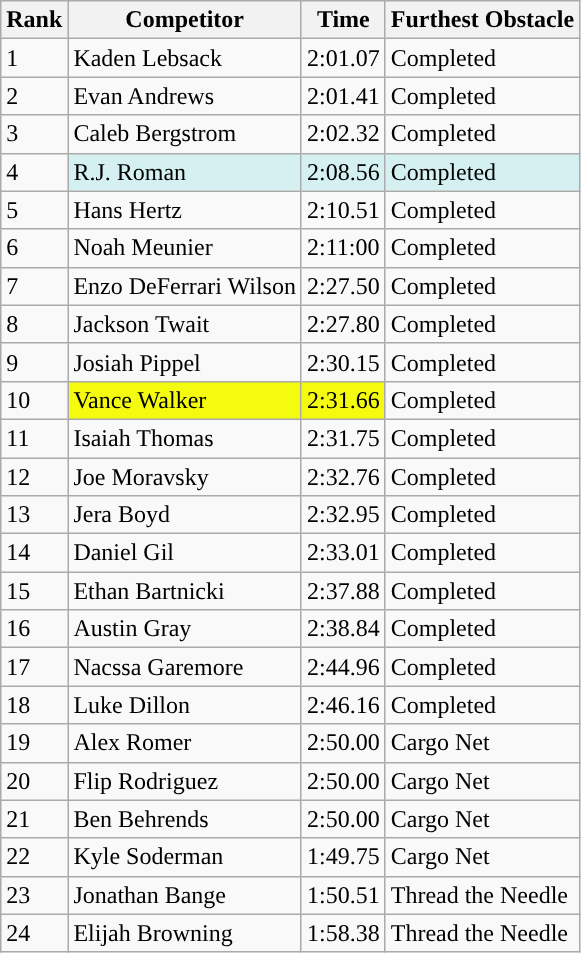<table class="wikitable sortable mw-collapsible">
<tr>
<th>Rank</th>
<th>Competitor</th>
<th>Time</th>
<th>Furthest Obstacle</th>
</tr>
<tr>
<td>1</td>
<td>Kaden Lebsack</td>
<td>2:01.07</td>
<td>Completed</td>
</tr>
<tr>
<td>2</td>
<td>Evan Andrews</td>
<td>2:01.41</td>
<td>Completed</td>
</tr>
<tr>
<td>3</td>
<td>Caleb Bergstrom</td>
<td>2:02.32</td>
<td>Completed</td>
</tr>
<tr>
<td>4</td>
<td style="background-color:#D4F0F0">R.J. Roman</td>
<td style="background-color:#D4F0F0">2:08.56</td>
<td style="background-color:#D4F0F0">Completed</td>
</tr>
<tr>
<td>5</td>
<td>Hans Hertz</td>
<td>2:10.51</td>
<td>Completed</td>
</tr>
<tr>
<td>6</td>
<td>Noah Meunier</td>
<td>2:11:00</td>
<td>Completed</td>
</tr>
<tr>
<td>7</td>
<td>Enzo DeFerrari Wilson</td>
<td>2:27.50</td>
<td>Completed</td>
</tr>
<tr>
<td>8</td>
<td>Jackson Twait</td>
<td>2:27.80</td>
<td>Completed</td>
</tr>
<tr>
<td>9</td>
<td>Josiah Pippel</td>
<td>2:30.15</td>
<td>Completed</td>
</tr>
<tr>
<td>10</td>
<td style="background-color:#F4FB0E">Vance Walker</td>
<td style="background-color:#F4FB0E">2:31.66</td>
<td>Completed</td>
</tr>
<tr>
<td>11</td>
<td>Isaiah Thomas</td>
<td>2:31.75</td>
<td>Completed</td>
</tr>
<tr>
<td>12</td>
<td>Joe Moravsky</td>
<td>2:32.76</td>
<td>Completed</td>
</tr>
<tr>
<td>13</td>
<td>Jera Boyd</td>
<td>2:32.95</td>
<td>Completed</td>
</tr>
<tr>
<td>14</td>
<td>Daniel Gil</td>
<td>2:33.01</td>
<td>Completed</td>
</tr>
<tr>
<td>15</td>
<td>Ethan Bartnicki</td>
<td>2:37.88</td>
<td>Completed</td>
</tr>
<tr>
<td>16</td>
<td>Austin Gray</td>
<td>2:38.84</td>
<td>Completed</td>
</tr>
<tr>
<td>17</td>
<td>Nacssa Garemore</td>
<td>2:44.96</td>
<td>Completed</td>
</tr>
<tr>
<td>18</td>
<td>Luke Dillon</td>
<td>2:46.16</td>
<td>Completed</td>
</tr>
<tr>
<td>19</td>
<td>Alex Romer</td>
<td>2:50.00</td>
<td>Cargo Net</td>
</tr>
<tr>
<td>20</td>
<td>Flip Rodriguez</td>
<td>2:50.00</td>
<td>Cargo Net</td>
</tr>
<tr>
<td>21</td>
<td>Ben Behrends</td>
<td>2:50.00</td>
<td>Cargo Net</td>
</tr>
<tr>
<td>22</td>
<td>Kyle Soderman</td>
<td>1:49.75</td>
<td>Cargo Net</td>
</tr>
<tr>
<td>23</td>
<td>Jonathan Bange</td>
<td>1:50.51</td>
<td>Thread the Needle</td>
</tr>
<tr>
<td>24</td>
<td>Elijah Browning</td>
<td>1:58.38</td>
<td>Thread the Needle</td>
</tr>
</table>
